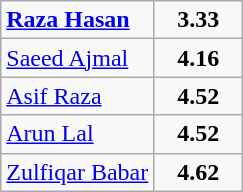<table class="wikitable">
<tr>
<td><strong><a href='#'>Raza Hasan</a></strong></td>
<td>    <strong>3.33</strong>   </td>
</tr>
<tr>
<td><a href='#'>Saeed Ajmal</a></td>
<td>    <strong>4.16</strong>   </td>
</tr>
<tr>
<td><a href='#'>Asif Raza</a></td>
<td>    <strong>4.52</strong>    </td>
</tr>
<tr>
<td><a href='#'>Arun Lal</a></td>
<td>    <strong>4.52</strong>   </td>
</tr>
<tr>
<td><a href='#'>Zulfiqar Babar</a></td>
<td>    <strong>4.62</strong>   </td>
</tr>
</table>
